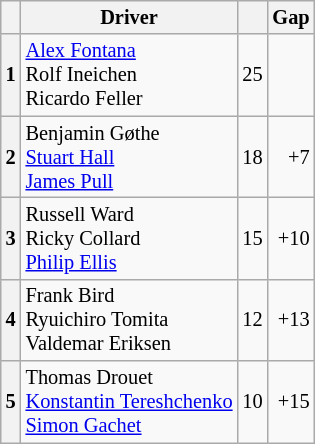<table class="wikitable" style="font-size: 85%;">
<tr>
<th></th>
<th>Driver</th>
<th></th>
<th>Gap</th>
</tr>
<tr>
<th>1</th>
<td> <a href='#'>Alex Fontana</a><br> Rolf Ineichen<br> Ricardo Feller</td>
<td align="center">25</td>
<td align="right"></td>
</tr>
<tr>
<th>2</th>
<td> Benjamin Gøthe<br> <a href='#'>Stuart Hall</a><br> <a href='#'>James Pull</a></td>
<td align="center">18</td>
<td align="right">+7</td>
</tr>
<tr>
<th>3</th>
<td> Russell Ward<br> Ricky Collard<br> <a href='#'>Philip Ellis</a></td>
<td align="center">15</td>
<td align="right">+10</td>
</tr>
<tr>
<th>4</th>
<td> Frank Bird<br> Ryuichiro Tomita<br> Valdemar Eriksen</td>
<td align="center">12</td>
<td align="right">+13</td>
</tr>
<tr>
<th>5</th>
<td> Thomas Drouet<br> <a href='#'>Konstantin Tereshchenko</a><br> <a href='#'>Simon Gachet</a></td>
<td align="center">10</td>
<td align="right">+15</td>
</tr>
</table>
